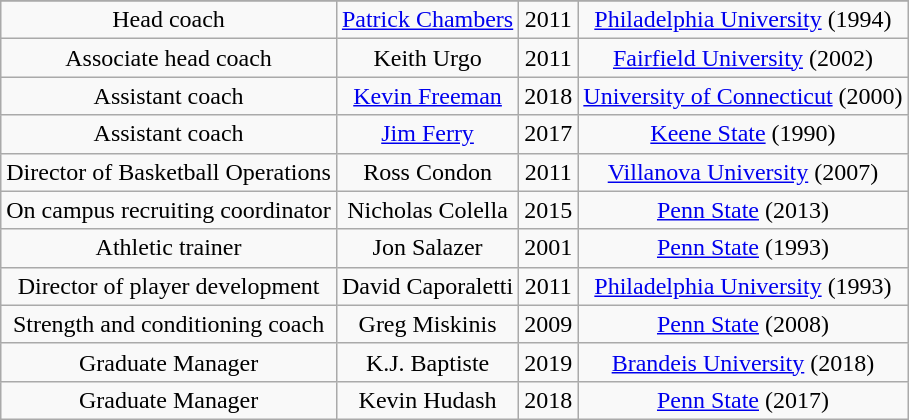<table class="wikitable" style="text-align: center;">
<tr>
</tr>
<tr>
<td>Head coach</td>
<td><a href='#'>Patrick Chambers</a></td>
<td>2011</td>
<td><a href='#'>Philadelphia University</a> (1994)</td>
</tr>
<tr>
<td>Associate head coach</td>
<td>Keith Urgo</td>
<td>2011</td>
<td><a href='#'>Fairfield University</a> (2002)</td>
</tr>
<tr>
<td>Assistant coach</td>
<td><a href='#'>Kevin Freeman</a></td>
<td>2018</td>
<td><a href='#'>University of Connecticut</a> (2000)</td>
</tr>
<tr>
<td>Assistant coach</td>
<td><a href='#'>Jim Ferry</a></td>
<td>2017</td>
<td><a href='#'>Keene State</a> (1990)</td>
</tr>
<tr>
<td>Director of Basketball Operations</td>
<td>Ross Condon</td>
<td>2011</td>
<td><a href='#'>Villanova University</a> (2007)</td>
</tr>
<tr>
<td>On campus recruiting coordinator</td>
<td>Nicholas Colella</td>
<td>2015</td>
<td><a href='#'>Penn State</a> (2013)</td>
</tr>
<tr>
<td>Athletic trainer</td>
<td>Jon Salazer</td>
<td>2001</td>
<td><a href='#'>Penn State</a> (1993)</td>
</tr>
<tr>
<td>Director of player development</td>
<td>David Caporaletti</td>
<td>2011</td>
<td><a href='#'>Philadelphia University</a> (1993)</td>
</tr>
<tr>
<td>Strength and conditioning coach</td>
<td>Greg Miskinis</td>
<td>2009</td>
<td><a href='#'>Penn State</a> (2008)</td>
</tr>
<tr>
<td>Graduate Manager</td>
<td>K.J. Baptiste</td>
<td>2019</td>
<td><a href='#'>Brandeis University</a> (2018)</td>
</tr>
<tr>
<td>Graduate Manager</td>
<td>Kevin Hudash</td>
<td>2018</td>
<td><a href='#'>Penn State</a> (2017)</td>
</tr>
</table>
